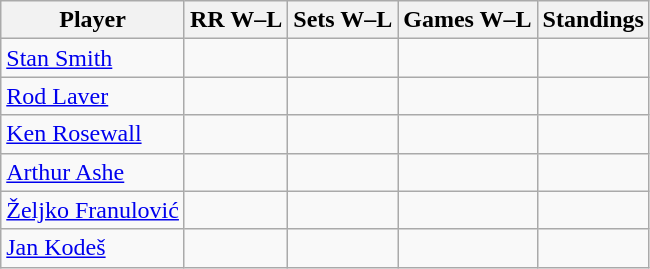<table class="wikitable" border="1" style="font-size:100%">
<tr>
<th>Player</th>
<th>RR W–L</th>
<th>Sets W–L</th>
<th>Games W–L</th>
<th>Standings</th>
</tr>
<tr>
<td> <a href='#'>Stan Smith</a></td>
<td></td>
<td></td>
<td></td>
<td></td>
</tr>
<tr>
<td> <a href='#'>Rod Laver</a></td>
<td></td>
<td></td>
<td></td>
<td></td>
</tr>
<tr>
<td> <a href='#'>Ken Rosewall</a></td>
<td></td>
<td></td>
<td></td>
<td></td>
</tr>
<tr>
<td> <a href='#'>Arthur Ashe</a></td>
<td></td>
<td></td>
<td></td>
<td></td>
</tr>
<tr>
<td> <a href='#'>Željko Franulović</a></td>
<td></td>
<td></td>
<td></td>
<td></td>
</tr>
<tr>
<td> <a href='#'>Jan Kodeš</a></td>
<td></td>
<td></td>
<td></td>
<td></td>
</tr>
</table>
